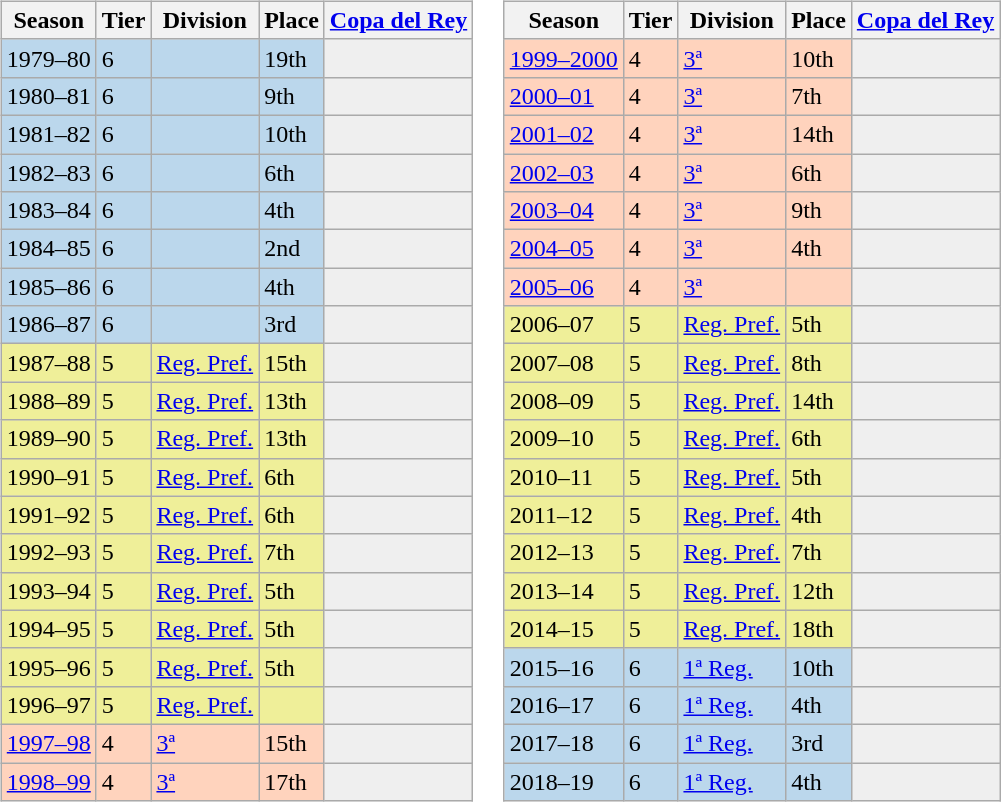<table>
<tr>
<td valign="top" width=0%><br><table class="wikitable">
<tr style="background:#f0f6fa;">
<th>Season</th>
<th>Tier</th>
<th>Division</th>
<th>Place</th>
<th><a href='#'>Copa del Rey</a></th>
</tr>
<tr>
<td style="background:#BBD7EC;">1979–80</td>
<td style="background:#BBD7EC;">6</td>
<td style="background:#BBD7EC;"></td>
<td style="background:#BBD7EC;">19th</td>
<td style="background:#efefef;"></td>
</tr>
<tr>
<td style="background:#BBD7EC;">1980–81</td>
<td style="background:#BBD7EC;">6</td>
<td style="background:#BBD7EC;"></td>
<td style="background:#BBD7EC;">9th</td>
<td style="background:#efefef;"></td>
</tr>
<tr>
<td style="background:#BBD7EC;">1981–82</td>
<td style="background:#BBD7EC;">6</td>
<td style="background:#BBD7EC;"></td>
<td style="background:#BBD7EC;">10th</td>
<td style="background:#efefef;"></td>
</tr>
<tr>
<td style="background:#BBD7EC;">1982–83</td>
<td style="background:#BBD7EC;">6</td>
<td style="background:#BBD7EC;"></td>
<td style="background:#BBD7EC;">6th</td>
<td style="background:#efefef;"></td>
</tr>
<tr>
<td style="background:#BBD7EC;">1983–84</td>
<td style="background:#BBD7EC;">6</td>
<td style="background:#BBD7EC;"></td>
<td style="background:#BBD7EC;">4th</td>
<td style="background:#efefef;"></td>
</tr>
<tr>
<td style="background:#BBD7EC;">1984–85</td>
<td style="background:#BBD7EC;">6</td>
<td style="background:#BBD7EC;"></td>
<td style="background:#BBD7EC;">2nd</td>
<td style="background:#efefef;"></td>
</tr>
<tr>
<td style="background:#BBD7EC;">1985–86</td>
<td style="background:#BBD7EC;">6</td>
<td style="background:#BBD7EC;"></td>
<td style="background:#BBD7EC;">4th</td>
<td style="background:#efefef;"></td>
</tr>
<tr>
<td style="background:#BBD7EC;">1986–87</td>
<td style="background:#BBD7EC;">6</td>
<td style="background:#BBD7EC;"></td>
<td style="background:#BBD7EC;">3rd</td>
<td style="background:#efefef;"></td>
</tr>
<tr>
<td style="background:#EFEF99;">1987–88</td>
<td style="background:#EFEF99;">5</td>
<td style="background:#EFEF99;"><a href='#'>Reg. Pref.</a></td>
<td style="background:#EFEF99;">15th</td>
<th style="background:#efefef;"></th>
</tr>
<tr>
<td style="background:#EFEF99;">1988–89</td>
<td style="background:#EFEF99;">5</td>
<td style="background:#EFEF99;"><a href='#'>Reg. Pref.</a></td>
<td style="background:#EFEF99;">13th</td>
<th style="background:#efefef;"></th>
</tr>
<tr>
<td style="background:#EFEF99;">1989–90</td>
<td style="background:#EFEF99;">5</td>
<td style="background:#EFEF99;"><a href='#'>Reg. Pref.</a></td>
<td style="background:#EFEF99;">13th</td>
<th style="background:#efefef;"></th>
</tr>
<tr>
<td style="background:#EFEF99;">1990–91</td>
<td style="background:#EFEF99;">5</td>
<td style="background:#EFEF99;"><a href='#'>Reg. Pref.</a></td>
<td style="background:#EFEF99;">6th</td>
<th style="background:#efefef;"></th>
</tr>
<tr>
<td style="background:#EFEF99;">1991–92</td>
<td style="background:#EFEF99;">5</td>
<td style="background:#EFEF99;"><a href='#'>Reg. Pref.</a></td>
<td style="background:#EFEF99;">6th</td>
<th style="background:#efefef;"></th>
</tr>
<tr>
<td style="background:#EFEF99;">1992–93</td>
<td style="background:#EFEF99;">5</td>
<td style="background:#EFEF99;"><a href='#'>Reg. Pref.</a></td>
<td style="background:#EFEF99;">7th</td>
<th style="background:#efefef;"></th>
</tr>
<tr>
<td style="background:#EFEF99;">1993–94</td>
<td style="background:#EFEF99;">5</td>
<td style="background:#EFEF99;"><a href='#'>Reg. Pref.</a></td>
<td style="background:#EFEF99;">5th</td>
<th style="background:#efefef;"></th>
</tr>
<tr>
<td style="background:#EFEF99;">1994–95</td>
<td style="background:#EFEF99;">5</td>
<td style="background:#EFEF99;"><a href='#'>Reg. Pref.</a></td>
<td style="background:#EFEF99;">5th</td>
<th style="background:#efefef;"></th>
</tr>
<tr>
<td style="background:#EFEF99;">1995–96</td>
<td style="background:#EFEF99;">5</td>
<td style="background:#EFEF99;"><a href='#'>Reg. Pref.</a></td>
<td style="background:#EFEF99;">5th</td>
<th style="background:#efefef;"></th>
</tr>
<tr>
<td style="background:#EFEF99;">1996–97</td>
<td style="background:#EFEF99;">5</td>
<td style="background:#EFEF99;"><a href='#'>Reg. Pref.</a></td>
<td style="background:#EFEF99;"></td>
<th style="background:#efefef;"></th>
</tr>
<tr>
<td style="background:#FFD3BD;"><a href='#'>1997–98</a></td>
<td style="background:#FFD3BD;">4</td>
<td style="background:#FFD3BD;"><a href='#'>3ª</a></td>
<td style="background:#FFD3BD;">15th</td>
<th style="background:#efefef;"></th>
</tr>
<tr>
<td style="background:#FFD3BD;"><a href='#'>1998–99</a></td>
<td style="background:#FFD3BD;">4</td>
<td style="background:#FFD3BD;"><a href='#'>3ª</a></td>
<td style="background:#FFD3BD;">17th</td>
<th style="background:#efefef;"></th>
</tr>
</table>
</td>
<td valign="top" width=0%><br><table class="wikitable">
<tr style="background:#f0f6fa;">
<th>Season</th>
<th>Tier</th>
<th>Division</th>
<th>Place</th>
<th><a href='#'>Copa del Rey</a></th>
</tr>
<tr>
<td style="background:#FFD3BD;"><a href='#'>1999–2000</a></td>
<td style="background:#FFD3BD;">4</td>
<td style="background:#FFD3BD;"><a href='#'>3ª</a></td>
<td style="background:#FFD3BD;">10th</td>
<th style="background:#efefef;"></th>
</tr>
<tr>
<td style="background:#FFD3BD;"><a href='#'>2000–01</a></td>
<td style="background:#FFD3BD;">4</td>
<td style="background:#FFD3BD;"><a href='#'>3ª</a></td>
<td style="background:#FFD3BD;">7th</td>
<th style="background:#efefef;"></th>
</tr>
<tr>
<td style="background:#FFD3BD;"><a href='#'>2001–02</a></td>
<td style="background:#FFD3BD;">4</td>
<td style="background:#FFD3BD;"><a href='#'>3ª</a></td>
<td style="background:#FFD3BD;">14th</td>
<th style="background:#efefef;"></th>
</tr>
<tr>
<td style="background:#FFD3BD;"><a href='#'>2002–03</a></td>
<td style="background:#FFD3BD;">4</td>
<td style="background:#FFD3BD;"><a href='#'>3ª</a></td>
<td style="background:#FFD3BD;">6th</td>
<th style="background:#efefef;"></th>
</tr>
<tr>
<td style="background:#FFD3BD;"><a href='#'>2003–04</a></td>
<td style="background:#FFD3BD;">4</td>
<td style="background:#FFD3BD;"><a href='#'>3ª</a></td>
<td style="background:#FFD3BD;">9th</td>
<th style="background:#efefef;"></th>
</tr>
<tr>
<td style="background:#FFD3BD;"><a href='#'>2004–05</a></td>
<td style="background:#FFD3BD;">4</td>
<td style="background:#FFD3BD;"><a href='#'>3ª</a></td>
<td style="background:#FFD3BD;">4th</td>
<th style="background:#efefef;"></th>
</tr>
<tr>
<td style="background:#FFD3BD;"><a href='#'>2005–06</a></td>
<td style="background:#FFD3BD;">4</td>
<td style="background:#FFD3BD;"><a href='#'>3ª</a></td>
<td style="background:#FFD3BD;"></td>
<th style="background:#efefef;"></th>
</tr>
<tr>
<td style="background:#EFEF99;">2006–07</td>
<td style="background:#EFEF99;">5</td>
<td style="background:#EFEF99;"><a href='#'>Reg. Pref.</a></td>
<td style="background:#EFEF99;">5th</td>
<th style="background:#efefef;"></th>
</tr>
<tr>
<td style="background:#EFEF99;">2007–08</td>
<td style="background:#EFEF99;">5</td>
<td style="background:#EFEF99;"><a href='#'>Reg. Pref.</a></td>
<td style="background:#EFEF99;">8th</td>
<th style="background:#efefef;"></th>
</tr>
<tr>
<td style="background:#EFEF99;">2008–09</td>
<td style="background:#EFEF99;">5</td>
<td style="background:#EFEF99;"><a href='#'>Reg. Pref.</a></td>
<td style="background:#EFEF99;">14th</td>
<th style="background:#efefef;"></th>
</tr>
<tr>
<td style="background:#EFEF99;">2009–10</td>
<td style="background:#EFEF99;">5</td>
<td style="background:#EFEF99;"><a href='#'>Reg. Pref.</a></td>
<td style="background:#EFEF99;">6th</td>
<th style="background:#efefef;"></th>
</tr>
<tr>
<td style="background:#EFEF99;">2010–11</td>
<td style="background:#EFEF99;">5</td>
<td style="background:#EFEF99;"><a href='#'>Reg. Pref.</a></td>
<td style="background:#EFEF99;">5th</td>
<th style="background:#efefef;"></th>
</tr>
<tr>
<td style="background:#EFEF99;">2011–12</td>
<td style="background:#EFEF99;">5</td>
<td style="background:#EFEF99;"><a href='#'>Reg. Pref.</a></td>
<td style="background:#EFEF99;">4th</td>
<th style="background:#efefef;"></th>
</tr>
<tr>
<td style="background:#EFEF99;">2012–13</td>
<td style="background:#EFEF99;">5</td>
<td style="background:#EFEF99;"><a href='#'>Reg. Pref.</a></td>
<td style="background:#EFEF99;">7th</td>
<th style="background:#efefef;"></th>
</tr>
<tr>
<td style="background:#EFEF99;">2013–14</td>
<td style="background:#EFEF99;">5</td>
<td style="background:#EFEF99;"><a href='#'>Reg. Pref.</a></td>
<td style="background:#EFEF99;">12th</td>
<th style="background:#efefef;"></th>
</tr>
<tr>
<td style="background:#EFEF99;">2014–15</td>
<td style="background:#EFEF99;">5</td>
<td style="background:#EFEF99;"><a href='#'>Reg. Pref.</a></td>
<td style="background:#EFEF99;">18th</td>
<th style="background:#efefef;"></th>
</tr>
<tr>
<td style="background:#BBD7EC;">2015–16</td>
<td style="background:#BBD7EC;">6</td>
<td style="background:#BBD7EC;"><a href='#'>1ª Reg.</a></td>
<td style="background:#BBD7EC;">10th</td>
<td style="background:#efefef;"></td>
</tr>
<tr>
<td style="background:#BBD7EC;">2016–17</td>
<td style="background:#BBD7EC;">6</td>
<td style="background:#BBD7EC;"><a href='#'>1ª Reg.</a></td>
<td style="background:#BBD7EC;">4th</td>
<td style="background:#efefef;"></td>
</tr>
<tr>
<td style="background:#BBD7EC;">2017–18</td>
<td style="background:#BBD7EC;">6</td>
<td style="background:#BBD7EC;"><a href='#'>1ª Reg.</a></td>
<td style="background:#BBD7EC;">3rd</td>
<td style="background:#efefef;"></td>
</tr>
<tr>
<td style="background:#BBD7EC;">2018–19</td>
<td style="background:#BBD7EC;">6</td>
<td style="background:#BBD7EC;"><a href='#'>1ª Reg.</a></td>
<td style="background:#BBD7EC;">4th</td>
<td style="background:#efefef;"></td>
</tr>
</table>
</td>
</tr>
</table>
